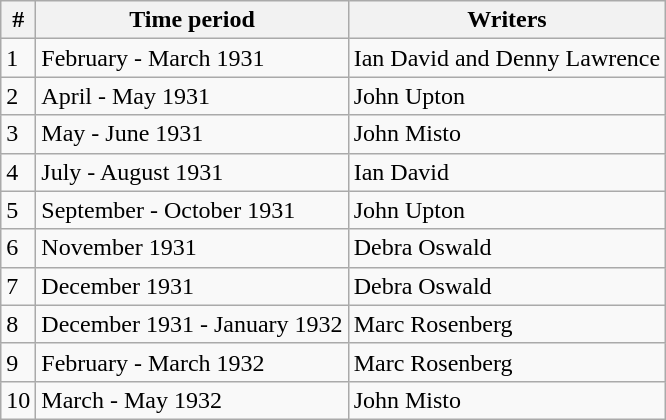<table class="wikitable">
<tr>
<th>#</th>
<th>Time period</th>
<th>Writers</th>
</tr>
<tr>
<td>1</td>
<td>February - March 1931</td>
<td>Ian David and Denny Lawrence</td>
</tr>
<tr>
<td>2</td>
<td>April - May 1931</td>
<td>John Upton</td>
</tr>
<tr>
<td>3</td>
<td>May - June 1931</td>
<td>John Misto</td>
</tr>
<tr>
<td>4</td>
<td>July - August 1931</td>
<td>Ian David</td>
</tr>
<tr>
<td>5</td>
<td>September - October 1931</td>
<td>John Upton</td>
</tr>
<tr>
<td>6</td>
<td>November 1931</td>
<td>Debra Oswald</td>
</tr>
<tr>
<td>7</td>
<td>December 1931</td>
<td>Debra Oswald</td>
</tr>
<tr>
<td>8</td>
<td>December 1931 - January 1932</td>
<td>Marc Rosenberg</td>
</tr>
<tr>
<td>9</td>
<td>February - March 1932</td>
<td>Marc Rosenberg</td>
</tr>
<tr>
<td>10</td>
<td>March - May 1932</td>
<td>John Misto</td>
</tr>
</table>
